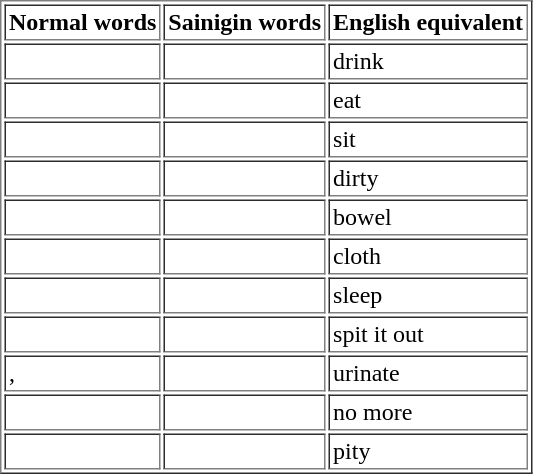<table border="1" cellpadding="2">
<tr>
<th>Normal words</th>
<th>Sainigin words</th>
<th>English equivalent</th>
</tr>
<tr>
<td></td>
<td></td>
<td>drink</td>
</tr>
<tr>
<td></td>
<td></td>
<td>eat</td>
</tr>
<tr>
<td></td>
<td></td>
<td>sit</td>
</tr>
<tr>
<td></td>
<td></td>
<td>dirty</td>
</tr>
<tr>
<td></td>
<td></td>
<td>bowel</td>
</tr>
<tr>
<td></td>
<td></td>
<td>cloth</td>
</tr>
<tr>
<td></td>
<td></td>
<td>sleep</td>
</tr>
<tr>
<td></td>
<td></td>
<td>spit it out</td>
</tr>
<tr>
<td>, </td>
<td></td>
<td>urinate</td>
</tr>
<tr>
<td></td>
<td></td>
<td>no more</td>
</tr>
<tr>
<td></td>
<td></td>
<td>pity</td>
</tr>
</table>
